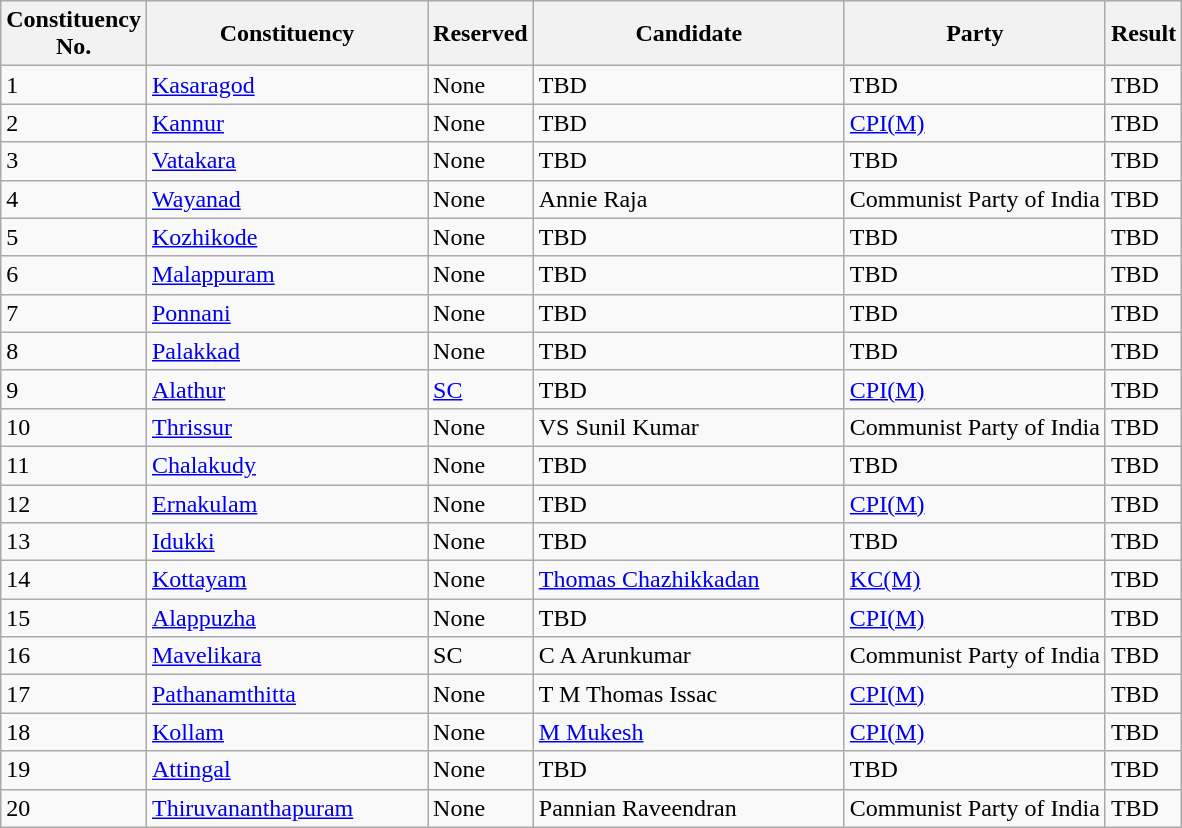<table class= "wikitable sortable">
<tr>
<th>Constituency <br> No.</th>
<th style="width:180px;">Constituency</th>
<th>Reserved</th>
<th style="width:200px;">Candidate</th>
<th>Party</th>
<th>Result</th>
</tr>
<tr>
<td>1</td>
<td><a href='#'>Kasaragod</a></td>
<td>None</td>
<td>TBD</td>
<td>TBD</td>
<td>TBD</td>
</tr>
<tr>
<td>2</td>
<td><a href='#'>Kannur</a></td>
<td>None</td>
<td>TBD</td>
<td scope="row" style="text-align: left;"><a href='#'>CPI(M)</a></td>
<td>TBD</td>
</tr>
<tr>
<td>3</td>
<td><a href='#'>Vatakara</a></td>
<td>None</td>
<td>TBD</td>
<td>TBD</td>
<td>TBD</td>
</tr>
<tr>
<td>4</td>
<td><a href='#'>Wayanad</a></td>
<td>None</td>
<td>Annie Raja</td>
<td>Communist Party of India</td>
<td>TBD</td>
</tr>
<tr>
<td>5</td>
<td><a href='#'>Kozhikode</a></td>
<td>None</td>
<td>TBD</td>
<td>TBD</td>
<td>TBD</td>
</tr>
<tr>
<td>6</td>
<td><a href='#'>Malappuram</a></td>
<td>None</td>
<td>TBD</td>
<td>TBD</td>
<td>TBD</td>
</tr>
<tr>
<td>7</td>
<td><a href='#'>Ponnani</a></td>
<td>None</td>
<td>TBD</td>
<td>TBD</td>
<td>TBD</td>
</tr>
<tr>
<td>8</td>
<td><a href='#'>Palakkad</a></td>
<td>None</td>
<td>TBD</td>
<td>TBD</td>
<td>TBD</td>
</tr>
<tr>
<td>9</td>
<td><a href='#'>Alathur</a></td>
<td><a href='#'>SC</a></td>
<td>TBD</td>
<td scope="row" style="text-align: left;"><a href='#'>CPI(M)</a></td>
<td>TBD</td>
</tr>
<tr>
<td>10</td>
<td><a href='#'>Thrissur</a></td>
<td>None</td>
<td>VS Sunil Kumar</td>
<td>Communist Party of India</td>
<td>TBD</td>
</tr>
<tr>
<td>11</td>
<td><a href='#'>Chalakudy</a></td>
<td>None</td>
<td>TBD</td>
<td>TBD</td>
<td>TBD</td>
</tr>
<tr>
<td>12</td>
<td><a href='#'>Ernakulam</a></td>
<td>None</td>
<td>TBD</td>
<td scope="row" style="text-align: left;"><a href='#'>CPI(M)</a></td>
<td>TBD</td>
</tr>
<tr>
<td>13</td>
<td><a href='#'>Idukki</a></td>
<td>None</td>
<td>TBD</td>
<td>TBD</td>
<td>TBD</td>
</tr>
<tr>
<td>14</td>
<td><a href='#'>Kottayam</a></td>
<td>None</td>
<td><a href='#'>Thomas Chazhikkadan</a></td>
<td scope="row" style="text-align: left;"><a href='#'>KC(M)</a></td>
<td>TBD</td>
</tr>
<tr>
<td>15</td>
<td><a href='#'>Alappuzha</a></td>
<td>None</td>
<td>TBD</td>
<td scope="row" style="text-align: left;"><a href='#'>CPI(M)</a></td>
<td>TBD</td>
</tr>
<tr>
<td>16</td>
<td><a href='#'>Mavelikara</a></td>
<td>SC</td>
<td>C A Arunkumar</td>
<td>Communist Party of India</td>
<td>TBD</td>
</tr>
<tr>
<td>17</td>
<td><a href='#'>Pathanamthitta</a></td>
<td>None</td>
<td>T M Thomas Issac</td>
<td scope="row" style="text-align: left;"><a href='#'>CPI(M)</a></td>
<td>TBD</td>
</tr>
<tr>
<td>18</td>
<td><a href='#'>Kollam</a></td>
<td>None</td>
<td><a href='#'>M Mukesh</a></td>
<td scope="row" style="text-align: left;"><a href='#'>CPI(M)</a></td>
<td>TBD</td>
</tr>
<tr>
<td>19</td>
<td><a href='#'>Attingal</a></td>
<td>None</td>
<td>TBD</td>
<td>TBD</td>
<td>TBD</td>
</tr>
<tr>
<td>20</td>
<td><a href='#'>Thiruvananthapuram</a></td>
<td>None</td>
<td>Pannian Raveendran</td>
<td scope="row" style="text-align: left;">Communist Party of India</td>
<td>TBD</td>
</tr>
</table>
